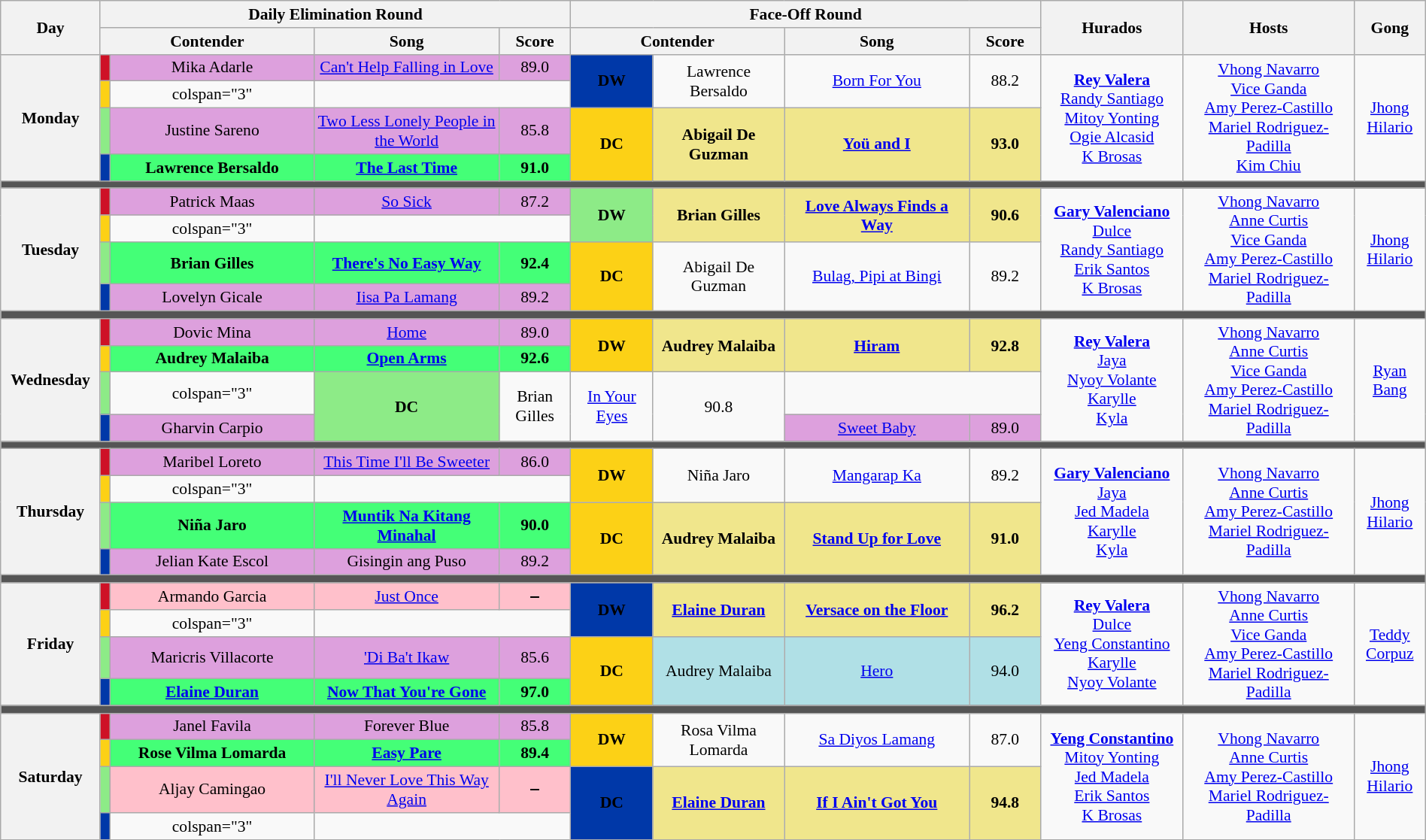<table class="wikitable mw-collapsible mw-collapsed" style="text-align:center; font-size:90%; width:100%;">
<tr>
<th rowspan="2" width="07%">Day</th>
<th colspan="4">Daily Elimination Round</th>
<th colspan="4">Face-Off Round</th>
<th rowspan="2" width="10%">Hurados</th>
<th rowspan="2" width="12%">Hosts</th>
<th rowspan="2" width="05%">Gong</th>
</tr>
<tr>
<th width="15%"  colspan=2>Contender</th>
<th width="13%">Song</th>
<th width="05%">Score</th>
<th width="15%"  colspan=2>Contender</th>
<th width="13%">Song</th>
<th width="05%">Score</th>
</tr>
<tr>
<th rowspan="4">Monday<br><small></small></th>
<th style="background-color:#CE1126;"></th>
<td style="background:Plum;">Mika Adarle</td>
<td style="background:Plum;"><a href='#'>Can't Help Falling in Love</a></td>
<td style="background:Plum;">89.0</td>
<th rowspan="2" style="background-color:#0038A8;">DW</th>
<td rowspan="2">Lawrence Bersaldo</td>
<td rowspan="2"><a href='#'>Born For You</a></td>
<td rowspan="2">88.2</td>
<td rowspan="4"><strong><a href='#'>Rey Valera</a></strong><br><a href='#'>Randy Santiago</a><br><a href='#'>Mitoy Yonting</a><br><a href='#'>Ogie Alcasid</a><br><a href='#'>K Brosas</a></td>
<td rowspan="4"><a href='#'>Vhong Navarro</a><br><a href='#'>Vice Ganda</a><br><a href='#'>Amy Perez-Castillo</a><br><a href='#'>Mariel Rodriguez-Padilla</a><br><a href='#'>Kim Chiu</a></td>
<td rowspan="4"><a href='#'>Jhong Hilario</a></td>
</tr>
<tr>
<th style="background-color:#FCD116;"></th>
<td>colspan="3" </td>
</tr>
<tr>
<th style="background-color:#8deb87;"></th>
<td style="background:Plum;">Justine Sareno</td>
<td style="background:Plum;"><a href='#'>Two Less Lonely People in the World</a></td>
<td style="background:Plum;">85.8</td>
<th rowspan="2" style="background-color:#FCD116;">DC</th>
<td rowspan="2" style="background:Khaki"><strong>Abigail De Guzman</strong></td>
<td rowspan="2" style="background:Khaki"><strong><a href='#'>Yoü and I</a></strong></td>
<td rowspan="2" style="background:Khaki"><strong>93.0</strong></td>
</tr>
<tr>
<th style="background-color:#0038A8;"></th>
<td style="background:#44ff77;"><strong>Lawrence Bersaldo</strong></td>
<td style="background:#44ff77;"><strong><a href='#'>The Last Time</a></strong></td>
<td style="background:#44ff77;"><strong>91.0</strong></td>
</tr>
<tr>
<th colspan="12" style="background:#555;"></th>
</tr>
<tr>
<th rowspan="4">Tuesday<br><small></small></th>
<th style="background-color:#CE1126;"></th>
<td style="background:Plum;">Patrick Maas</td>
<td style="background:Plum;"><a href='#'>So Sick</a></td>
<td style="background:Plum;">87.2</td>
<th rowspan="2" style="background-color:#8deb87;">DW</th>
<td rowspan="2" style="background:Khaki"><strong>Brian Gilles</strong></td>
<td rowspan="2" style="background:Khaki"><strong><a href='#'>Love Always Finds a Way</a></strong></td>
<td rowspan="2" style="background:Khaki"><strong>90.6</strong></td>
<td rowspan="4"><strong><a href='#'>Gary Valenciano</a></strong><br><a href='#'>Dulce</a><br><a href='#'>Randy Santiago</a><br><a href='#'>Erik Santos</a><br><a href='#'>K Brosas</a></td>
<td rowspan="4"><a href='#'>Vhong Navarro</a><br><a href='#'>Anne Curtis</a><br><a href='#'>Vice Ganda</a><br><a href='#'>Amy Perez-Castillo</a><br><a href='#'>Mariel Rodriguez-Padilla</a></td>
<td rowspan="4"><a href='#'>Jhong Hilario</a></td>
</tr>
<tr>
<th style="background-color:#FCD116;"></th>
<td>colspan="3" </td>
</tr>
<tr>
<th style="background-color:#8deb87;"></th>
<td style="background:#44ff77;"><strong>Brian Gilles</strong></td>
<td style="background:#44ff77;"><strong><a href='#'>There's No Easy Way</a></strong></td>
<td style="background:#44ff77;"><strong>92.4</strong></td>
<th rowspan="2" style="background-color:#FCD116;">DC</th>
<td rowspan="2">Abigail De Guzman</td>
<td rowspan="2"><a href='#'>Bulag, Pipi at Bingi</a></td>
<td rowspan="2">89.2</td>
</tr>
<tr>
<th style="background-color:#0038A8;"></th>
<td style="background:Plum;">Lovelyn Gicale</td>
<td style="background:Plum;"><a href='#'>Iisa Pa Lamang</a></td>
<td style="background:Plum;">89.2</td>
</tr>
<tr>
<th colspan="12" style="background:#555;"></th>
</tr>
<tr>
<th rowspan="4">Wednesday<br><small></small></th>
<th style="background-color:#CE1126;"></th>
<td style="background:Plum;">Dovic Mina</td>
<td style="background:Plum;"><a href='#'>Home</a></td>
<td style="background:Plum;">89.0</td>
<th rowspan="2" style="background-color:#FCD116;">DW</th>
<td rowspan="2" style="background:Khaki"><strong>Audrey Malaiba</strong></td>
<td rowspan="2" style="background:Khaki"><strong><a href='#'>Hiram</a></strong></td>
<td rowspan="2" style="background:Khaki"><strong>92.8</strong></td>
<td rowspan="4"><strong><a href='#'>Rey Valera</a></strong><br><a href='#'>Jaya</a><br><a href='#'>Nyoy Volante</a><br><a href='#'>Karylle</a><br><a href='#'>Kyla</a></td>
<td rowspan="4"><a href='#'>Vhong Navarro</a><br><a href='#'>Anne Curtis</a><br><a href='#'>Vice Ganda</a><br><a href='#'>Amy Perez-Castillo</a><br><a href='#'>Mariel Rodriguez-Padilla</a></td>
<td rowspan="4"><a href='#'>Ryan Bang</a></td>
</tr>
<tr>
<th style="background-color:#FCD116;"></th>
<td style="background:#44ff77;"><strong>Audrey Malaiba</strong></td>
<td style="background:#44ff77;"><strong><a href='#'>Open Arms</a></strong></td>
<td style="background:#44ff77;"><strong>92.6</strong></td>
</tr>
<tr>
<th style="background-color:#8deb87;"></th>
<td>colspan="3" </td>
<th rowspan="2" style="background-color:#8deb87;">DC</th>
<td rowspan="2">Brian Gilles</td>
<td rowspan="2"><a href='#'>In Your Eyes</a></td>
<td rowspan="2">90.8</td>
</tr>
<tr>
<th style="background-color:#0038A8;"></th>
<td style="background:Plum;">Gharvin Carpio</td>
<td style="background:Plum;"><a href='#'>Sweet Baby</a></td>
<td style="background:Plum;">89.0</td>
</tr>
<tr>
<th colspan="12" style="background:#555;"></th>
</tr>
<tr>
<th rowspan="4">Thursday<br><small></small></th>
<th style="background-color:#CE1126;"></th>
<td style="background:Plum;">Maribel Loreto</td>
<td style="background:Plum;"><a href='#'>This Time I'll Be Sweeter</a></td>
<td style="background:Plum;">86.0</td>
<th rowspan="2" style="background-color:#FCD116;">DW</th>
<td rowspan="2">Niña Jaro</td>
<td rowspan="2"><a href='#'>Mangarap Ka</a></td>
<td rowspan="2">89.2</td>
<td rowspan="4"><strong><a href='#'>Gary Valenciano</a></strong><br><a href='#'>Jaya</a><br><a href='#'>Jed Madela</a><br><a href='#'>Karylle</a><br><a href='#'>Kyla</a></td>
<td rowspan="4"><a href='#'>Vhong Navarro</a><br><a href='#'>Anne Curtis</a><br><a href='#'>Amy Perez-Castillo</a><br><a href='#'>Mariel Rodriguez-Padilla</a></td>
<td rowspan="4"><a href='#'>Jhong Hilario</a></td>
</tr>
<tr>
<th style="background-color:#FCD116;"></th>
<td>colspan="3" </td>
</tr>
<tr>
<th style="background-color:#8deb87;"></th>
<td style="background:#44ff77;"><strong>Niña Jaro</strong></td>
<td style="background:#44ff77;"><strong><a href='#'>Muntik Na Kitang Minahal</a></strong></td>
<td style="background:#44ff77;"><strong>90.0</strong></td>
<th rowspan="2" style="background-color:#FCD116;">DC</th>
<td rowspan="2" style="background:Khaki"><strong>Audrey Malaiba</strong></td>
<td rowspan="2" style="background:Khaki"><strong><a href='#'>Stand Up for Love</a></strong></td>
<td rowspan="2" style="background:Khaki"><strong>91.0</strong></td>
</tr>
<tr>
<th style="background-color:#0038A8;"></th>
<td style="background:Plum;">Jelian Kate Escol</td>
<td style="background:Plum;">Gisingin ang Puso</td>
<td style="background:Plum;">89.2</td>
</tr>
<tr>
<th colspan="12" style="background:#555;"></th>
</tr>
<tr>
<th rowspan="4">Friday<br><small></small></th>
<th style="background-color:#CE1126;"></th>
<td style="background:pink;">Armando Garcia</td>
<td style="background:pink;"><a href='#'>Just Once</a></td>
<td style="background:pink;">‒</td>
<th rowspan="2" style="background-color:#0038A8;">DW</th>
<td rowspan="2" style="background:Khaki"><strong><a href='#'>Elaine Duran</a></strong></td>
<td rowspan="2" style="background:Khaki"><strong><a href='#'>Versace on the Floor</a></strong></td>
<td rowspan="2" style="background:Khaki"><strong>96.2</strong></td>
<td rowspan="4"><strong><a href='#'>Rey Valera</a></strong><br><a href='#'>Dulce</a><br><a href='#'>Yeng Constantino</a><br><a href='#'>Karylle</a><br><a href='#'>Nyoy Volante</a></td>
<td rowspan="4"><a href='#'>Vhong Navarro</a><br><a href='#'>Anne Curtis</a><br><a href='#'>Vice Ganda</a><br><a href='#'>Amy Perez-Castillo</a><br><a href='#'>Mariel Rodriguez-Padilla</a></td>
<td rowspan="4"><a href='#'>Teddy Corpuz</a></td>
</tr>
<tr>
<th style="background-color:#FCD116;"></th>
<td>colspan="3" </td>
</tr>
<tr>
<th style="background-color:#8deb87;"></th>
<td style="background:Plum;">Maricris Villacorte</td>
<td style="background:Plum;"><a href='#'>'Di Ba't Ikaw</a></td>
<td style="background:Plum;">85.6</td>
<th rowspan="2" style="background-color:#FCD116;">DC</th>
<td rowspan="2" style="background-color:#B0E0E6;">Audrey Malaiba</td>
<td rowspan="2" style="background-color:#B0E0E6;"><a href='#'>Hero</a></td>
<td rowspan="2" style="background-color:#B0E0E6;">94.0</td>
</tr>
<tr>
<th style="background-color:#0038A8;"></th>
<td style="background:#44ff77;"><strong><a href='#'>Elaine Duran</a></strong></td>
<td style="background:#44ff77;"><strong><a href='#'>Now That You're Gone</a></strong></td>
<td style="background:#44ff77;"><strong>97.0</strong></td>
</tr>
<tr>
<th colspan="12" style="background:#555;"></th>
</tr>
<tr>
<th rowspan="4">Saturday<br><small></small></th>
<th style="background-color:#CE1126;"></th>
<td style="background:Plum;">Janel Favila</td>
<td style="background:Plum;">Forever Blue</td>
<td style="background:Plum;">85.8</td>
<th rowspan="2" style="background-color:#FCD116;">DW</th>
<td rowspan="2">Rosa Vilma Lomarda</td>
<td rowspan="2"><a href='#'>Sa Diyos Lamang</a></td>
<td rowspan="2">87.0</td>
<td rowspan="4"><strong><a href='#'>Yeng Constantino</a></strong><br><a href='#'>Mitoy Yonting</a><br><a href='#'>Jed Madela</a><br><a href='#'>Erik Santos</a><br><a href='#'>K Brosas</a></td>
<td rowspan="4"><a href='#'>Vhong Navarro</a><br><a href='#'>Anne Curtis</a><br><a href='#'>Amy Perez-Castillo</a><br><a href='#'>Mariel Rodriguez-Padilla</a></td>
<td rowspan="4"><a href='#'>Jhong Hilario</a></td>
</tr>
<tr>
<th style="background-color:#FCD116;"></th>
<td style="background:#44ff77;"><strong>Rose Vilma Lomarda</strong></td>
<td style="background:#44ff77;"><strong><a href='#'>Easy Pare</a></strong></td>
<td style="background:#44ff77;"><strong>89.4</strong></td>
</tr>
<tr>
<th style="background-color:#8deb87;"></th>
<td style="background:pink;">Aljay Camingao</td>
<td style="background:pink;"><a href='#'>I'll Never Love This Way Again</a></td>
<td style="background:pink;">‒</td>
<th rowspan="2" style="background-color:#0038A8;">DC</th>
<td rowspan="2" style="background:Khaki"><strong><a href='#'>Elaine Duran</a></strong></td>
<td rowspan="2" style="background:Khaki"><strong><a href='#'>If I Ain't Got You</a></strong></td>
<td rowspan="2" style="background:Khaki"><strong>94.8</strong></td>
</tr>
<tr>
<th style="background-color:#0038A8;"></th>
<td>colspan="3" </td>
</tr>
</table>
